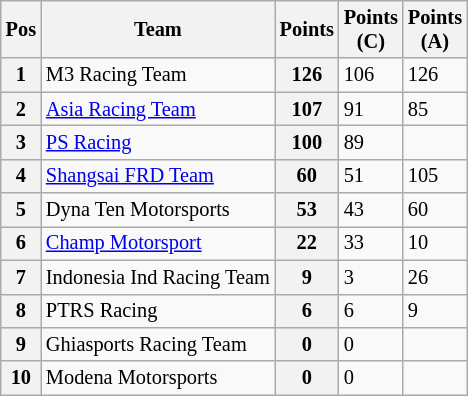<table class="wikitable sortable" style="font-size: 85%;">
<tr>
<th>Pos</th>
<th>Team</th>
<th>Points</th>
<th>Points<br>(C)</th>
<th>Points<br>(A)</th>
</tr>
<tr>
<th>1</th>
<td>M3 Racing Team</td>
<th>126</th>
<td>106</td>
<td>126</td>
</tr>
<tr>
<th>2</th>
<td><a href='#'>Asia Racing Team</a></td>
<th>107</th>
<td>91</td>
<td>85</td>
</tr>
<tr>
<th>3</th>
<td><a href='#'>PS Racing</a></td>
<th>100</th>
<td>89</td>
<td></td>
</tr>
<tr>
<th>4</th>
<td><a href='#'>Shangsai FRD Team</a></td>
<th>60</th>
<td>51</td>
<td>105</td>
</tr>
<tr>
<th>5</th>
<td>Dyna Ten Motorsports</td>
<th>53</th>
<td>43</td>
<td>60</td>
</tr>
<tr>
<th>6</th>
<td><a href='#'>Champ Motorsport</a></td>
<th>22</th>
<td>33</td>
<td>10</td>
</tr>
<tr>
<th>7</th>
<td>Indonesia Ind Racing Team</td>
<th>9</th>
<td>3</td>
<td>26</td>
</tr>
<tr>
<th>8</th>
<td>PTRS Racing</td>
<th>6</th>
<td>6</td>
<td>9</td>
</tr>
<tr>
<th>9</th>
<td>Ghiasports Racing Team</td>
<th>0</th>
<td>0</td>
<td></td>
</tr>
<tr>
<th>10</th>
<td>Modena Motorsports</td>
<th>0</th>
<td>0</td>
<td></td>
</tr>
</table>
